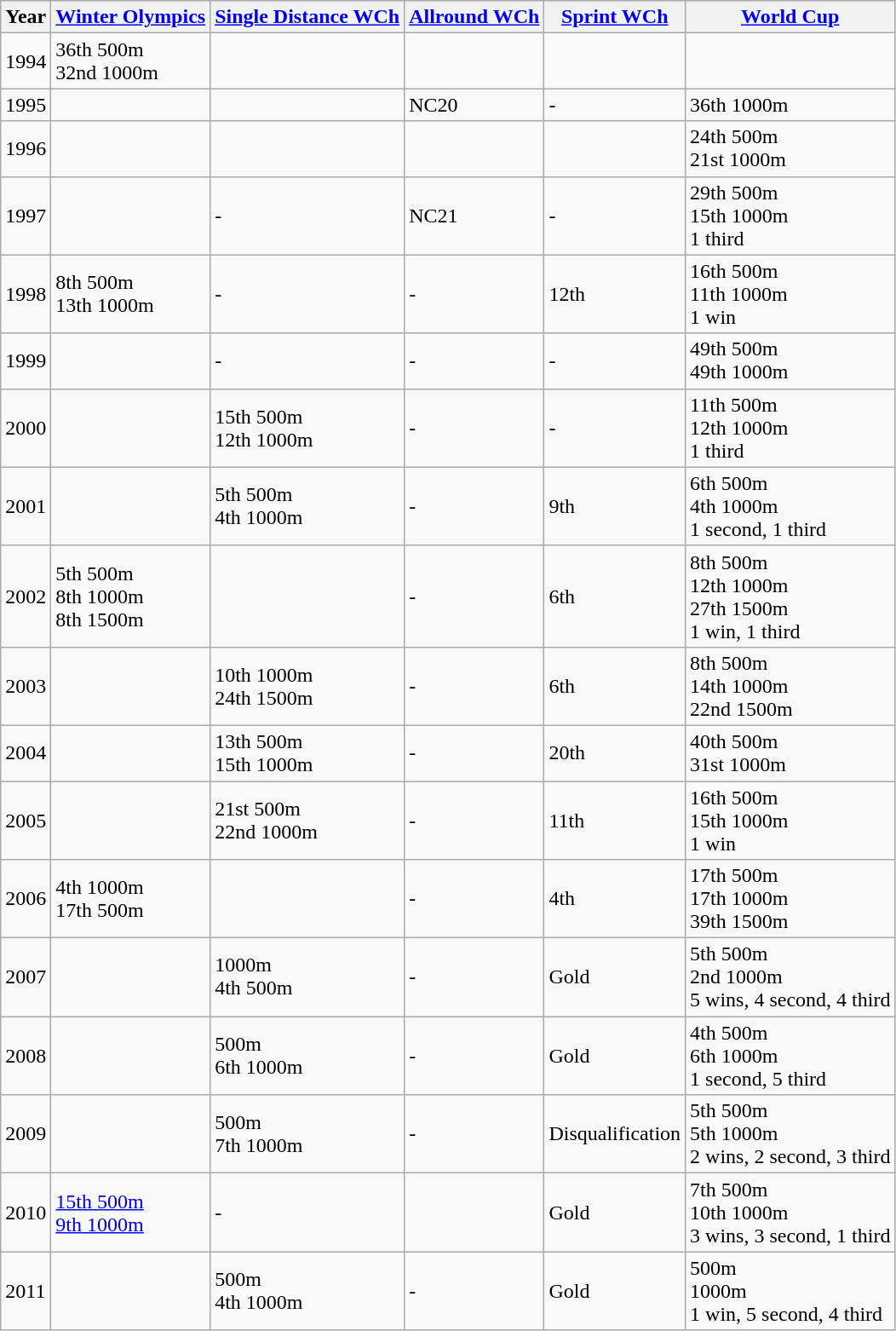<table class="wikitable">
<tr align=left bgcolor=#DDDDDD>
<th>Year</th>
<th><a href='#'>Winter Olympics</a></th>
<th><a href='#'>Single Distance WCh</a></th>
<th><a href='#'>Allround WCh</a></th>
<th><a href='#'>Sprint WCh</a></th>
<th><a href='#'>World Cup</a></th>
</tr>
<tr>
<td>1994</td>
<td>36th 500m<br>32nd 1000m</td>
<td></td>
<td></td>
<td></td>
<td></td>
</tr>
<tr>
<td>1995</td>
<td></td>
<td></td>
<td>NC20</td>
<td>-</td>
<td>36th 1000m</td>
</tr>
<tr>
<td>1996</td>
<td></td>
<td></td>
<td></td>
<td></td>
<td>24th 500m<br>21st 1000m</td>
</tr>
<tr>
<td>1997</td>
<td></td>
<td>-</td>
<td>NC21</td>
<td>-</td>
<td>29th 500m<br>15th 1000m<br>1 third</td>
</tr>
<tr>
<td>1998</td>
<td>8th 500m<br>13th 1000m</td>
<td>-</td>
<td>-</td>
<td>12th</td>
<td>16th 500m<br>11th 1000m<br>1 win</td>
</tr>
<tr>
<td>1999</td>
<td></td>
<td>-</td>
<td>-</td>
<td>-</td>
<td>49th 500m<br>49th 1000m<br></td>
</tr>
<tr>
<td>2000</td>
<td></td>
<td>15th 500m<br>12th 1000m</td>
<td>-</td>
<td>-</td>
<td>11th 500m<br>12th 1000m<br>1 third</td>
</tr>
<tr>
<td>2001</td>
<td></td>
<td>5th 500m<br>4th 1000m</td>
<td>-</td>
<td>9th</td>
<td>6th 500m<br>4th 1000m<br>1 second, 1 third</td>
</tr>
<tr>
<td>2002</td>
<td>5th 500m<br>8th 1000m<br>8th 1500m</td>
<td></td>
<td>-</td>
<td>6th</td>
<td>8th 500m<br>12th 1000m<br>27th 1500m<br>1 win, 1 third</td>
</tr>
<tr>
<td>2003</td>
<td></td>
<td>10th 1000m<br>24th 1500m</td>
<td>-</td>
<td>6th</td>
<td>8th 500m<br>14th 1000m<br>22nd 1500m</td>
</tr>
<tr>
<td>2004</td>
<td></td>
<td>13th 500m<br>15th 1000m</td>
<td>-</td>
<td>20th</td>
<td>40th 500m<br>31st 1000m</td>
</tr>
<tr>
<td>2005</td>
<td></td>
<td>21st 500m<br>22nd 1000m</td>
<td>-</td>
<td>11th</td>
<td>16th 500m<br>15th 1000m<br>1 win</td>
</tr>
<tr>
<td>2006</td>
<td>4th 1000m<br>17th 500m</td>
<td></td>
<td>-</td>
<td>4th</td>
<td>17th 500m<br>17th 1000m<br>39th 1500m</td>
</tr>
<tr>
<td>2007</td>
<td></td>
<td> 1000m<br>4th 500m</td>
<td>-</td>
<td> Gold</td>
<td>5th 500m<br>2nd 1000m<br>5 wins, 4 second, 4 third</td>
</tr>
<tr>
<td>2008</td>
<td></td>
<td> 500m<br>6th 1000m</td>
<td>-</td>
<td> Gold</td>
<td>4th 500m<br>6th 1000m<br>1 second, 5 third</td>
</tr>
<tr>
<td>2009</td>
<td></td>
<td> 500m<br>7th 1000m</td>
<td>-</td>
<td>Disqualification</td>
<td>5th 500m<br>5th 1000m<br>2 wins, 2 second, 3 third</td>
</tr>
<tr>
<td>2010</td>
<td><a href='#'>15th 500m</a><br><a href='#'>9th 1000m</a></td>
<td>-</td>
<td></td>
<td> Gold</td>
<td>7th 500m<br>10th 1000m<br>3 wins, 3 second, 1 third</td>
</tr>
<tr>
<td>2011</td>
<td></td>
<td> 500m<br>4th 1000m</td>
<td>-</td>
<td> Gold</td>
<td> 500m<br> 1000m<br>1 win, 5 second, 4 third</td>
</tr>
</table>
